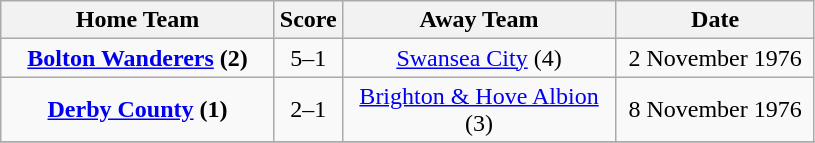<table class="wikitable" style="text-align:center;">
<tr>
<th width=175>Home Team</th>
<th width=20>Score</th>
<th width=175>Away Team</th>
<th width= 125>Date</th>
</tr>
<tr>
<td><strong><a href='#'>Bolton Wanderers</a> (2)</strong></td>
<td>5–1</td>
<td><a href='#'>Swansea City</a> (4)</td>
<td>2 November 1976</td>
</tr>
<tr>
<td><strong><a href='#'>Derby County</a> (1)</strong></td>
<td>2–1</td>
<td><a href='#'>Brighton & Hove Albion</a> (3)</td>
<td>8 November 1976</td>
</tr>
<tr>
</tr>
</table>
